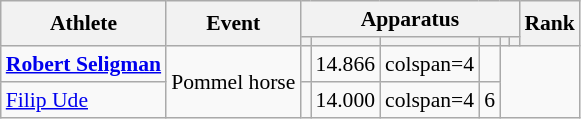<table class="wikitable" style="font-size:90%">
<tr>
<th rowspan=2>Athlete</th>
<th rowspan=2>Event</th>
<th colspan =6>Apparatus</th>
<th rowspan=2>Rank</th>
</tr>
<tr style="font-size:95%">
<th></th>
<th></th>
<th></th>
<th></th>
<th></th>
<th></th>
</tr>
<tr align=center>
<td align=left><strong><a href='#'>Robert Seligman</a></strong></td>
<td align=left rowspan=2>Pommel horse</td>
<td></td>
<td>14.866</td>
<td>colspan=4</td>
<td></td>
</tr>
<tr align=center>
<td align=left><a href='#'>Filip Ude</a></td>
<td></td>
<td>14.000</td>
<td>colspan=4</td>
<td>6</td>
</tr>
</table>
